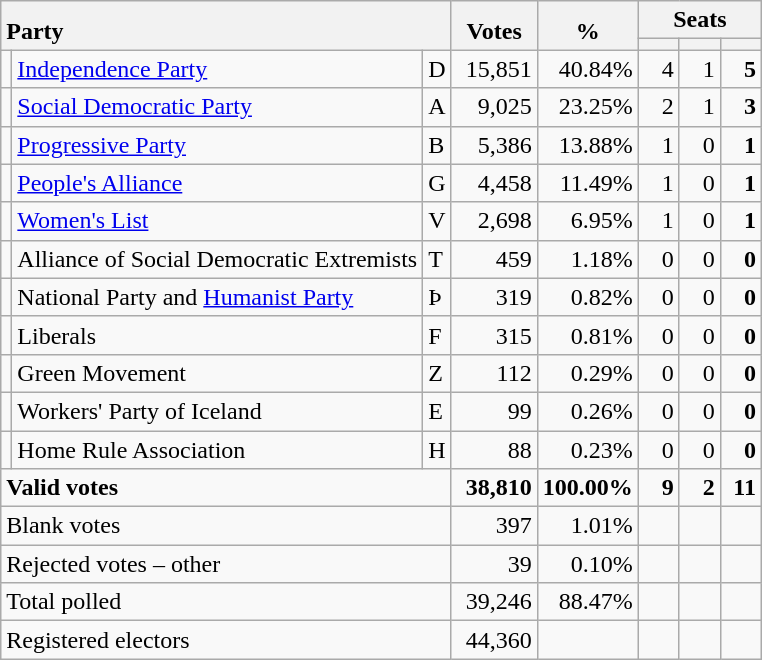<table class="wikitable" border="1" style="text-align:right;">
<tr>
<th style="text-align:left;" valign=bottom rowspan=2 colspan=3>Party</th>
<th align=center valign=bottom rowspan=2 width="50">Votes</th>
<th align=center valign=bottom rowspan=2 width="50">%</th>
<th colspan=3>Seats</th>
</tr>
<tr>
<th align=center valign=bottom width="20"><small></small></th>
<th align=center valign=bottom width="20"><small><a href='#'></a></small></th>
<th align=center valign=bottom width="20"><small></small></th>
</tr>
<tr>
<td></td>
<td align=left><a href='#'>Independence Party</a></td>
<td align=left>D</td>
<td>15,851</td>
<td>40.84%</td>
<td>4</td>
<td>1</td>
<td><strong>5</strong></td>
</tr>
<tr>
<td></td>
<td align=left><a href='#'>Social Democratic Party</a></td>
<td align=left>A</td>
<td>9,025</td>
<td>23.25%</td>
<td>2</td>
<td>1</td>
<td><strong>3</strong></td>
</tr>
<tr>
<td></td>
<td align=left><a href='#'>Progressive Party</a></td>
<td align=left>B</td>
<td>5,386</td>
<td>13.88%</td>
<td>1</td>
<td>0</td>
<td><strong>1</strong></td>
</tr>
<tr>
<td></td>
<td align=left><a href='#'>People's Alliance</a></td>
<td align=left>G</td>
<td>4,458</td>
<td>11.49%</td>
<td>1</td>
<td>0</td>
<td><strong>1</strong></td>
</tr>
<tr>
<td></td>
<td align=left><a href='#'>Women's List</a></td>
<td align=left>V</td>
<td>2,698</td>
<td>6.95%</td>
<td>1</td>
<td>0</td>
<td><strong>1</strong></td>
</tr>
<tr>
<td></td>
<td align=left>Alliance of Social Democratic Extremists</td>
<td align=left>T</td>
<td>459</td>
<td>1.18%</td>
<td>0</td>
<td>0</td>
<td><strong>0</strong></td>
</tr>
<tr>
<td></td>
<td align=left>National Party and <a href='#'>Humanist Party</a></td>
<td align=left>Þ</td>
<td>319</td>
<td>0.82%</td>
<td>0</td>
<td>0</td>
<td><strong>0</strong></td>
</tr>
<tr>
<td></td>
<td align=left>Liberals</td>
<td align=left>F</td>
<td>315</td>
<td>0.81%</td>
<td>0</td>
<td>0</td>
<td><strong>0</strong></td>
</tr>
<tr>
<td></td>
<td align=left>Green Movement</td>
<td align=left>Z</td>
<td>112</td>
<td>0.29%</td>
<td>0</td>
<td>0</td>
<td><strong>0</strong></td>
</tr>
<tr>
<td></td>
<td align=left>Workers' Party of Iceland</td>
<td align=left>E</td>
<td>99</td>
<td>0.26%</td>
<td>0</td>
<td>0</td>
<td><strong>0</strong></td>
</tr>
<tr>
<td></td>
<td align=left>Home Rule Association</td>
<td align=left>H</td>
<td>88</td>
<td>0.23%</td>
<td>0</td>
<td>0</td>
<td><strong>0</strong></td>
</tr>
<tr style="font-weight:bold">
<td align=left colspan=3>Valid votes</td>
<td>38,810</td>
<td>100.00%</td>
<td>9</td>
<td>2</td>
<td>11</td>
</tr>
<tr>
<td align=left colspan=3>Blank votes</td>
<td>397</td>
<td>1.01%</td>
<td></td>
<td></td>
<td></td>
</tr>
<tr>
<td align=left colspan=3>Rejected votes – other</td>
<td>39</td>
<td>0.10%</td>
<td></td>
<td></td>
<td></td>
</tr>
<tr>
<td align=left colspan=3>Total polled</td>
<td>39,246</td>
<td>88.47%</td>
<td></td>
<td></td>
<td></td>
</tr>
<tr>
<td align=left colspan=3>Registered electors</td>
<td>44,360</td>
<td></td>
<td></td>
<td></td>
<td></td>
</tr>
</table>
